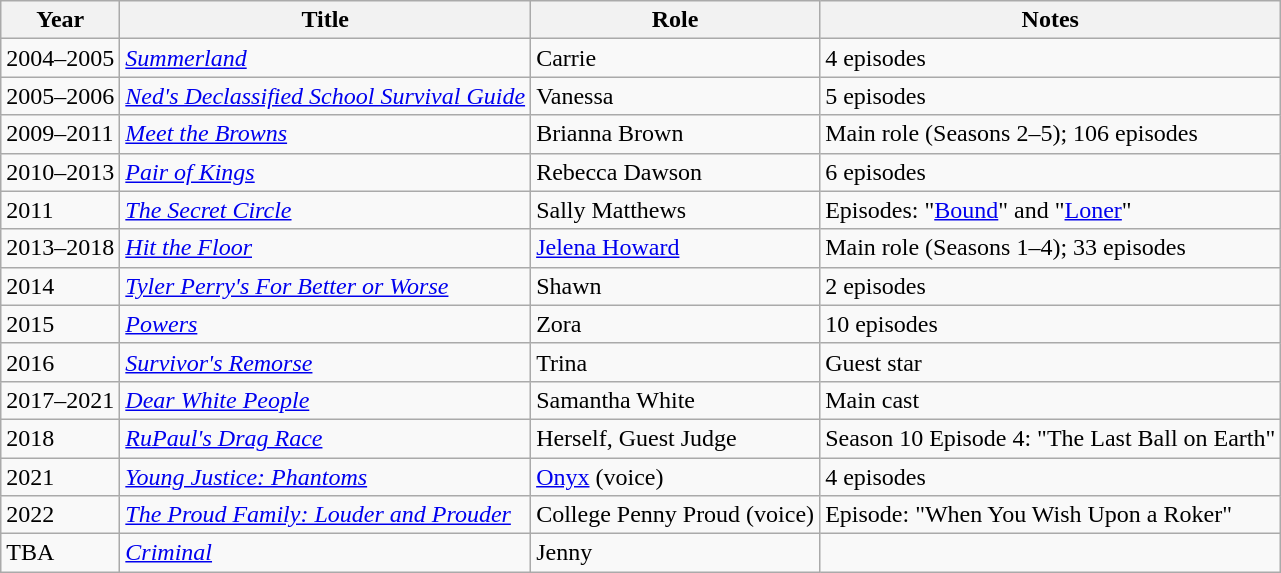<table class="wikitable sortable">
<tr>
<th>Year</th>
<th>Title</th>
<th>Role</th>
<th class="unsortable">Notes</th>
</tr>
<tr>
<td>2004–2005</td>
<td><em><a href='#'>Summerland</a></em></td>
<td>Carrie</td>
<td>4 episodes</td>
</tr>
<tr>
<td>2005–2006</td>
<td><em><a href='#'>Ned's Declassified School Survival Guide</a></em></td>
<td>Vanessa</td>
<td>5 episodes</td>
</tr>
<tr>
<td>2009–2011</td>
<td><em><a href='#'>Meet the Browns</a></em></td>
<td>Brianna Brown</td>
<td>Main role (Seasons 2–5); 106 episodes</td>
</tr>
<tr>
<td>2010–2013</td>
<td><em><a href='#'>Pair of Kings</a></em></td>
<td>Rebecca Dawson</td>
<td>6 episodes</td>
</tr>
<tr>
<td>2011</td>
<td><em><a href='#'>The Secret Circle</a></em></td>
<td>Sally Matthews</td>
<td>Episodes: "<a href='#'>Bound</a>" and "<a href='#'>Loner</a>"</td>
</tr>
<tr>
<td>2013–2018</td>
<td><em><a href='#'>Hit the Floor</a></em></td>
<td><a href='#'>Jelena Howard</a></td>
<td>Main role (Seasons 1–4); 33 episodes</td>
</tr>
<tr>
<td>2014</td>
<td><em><a href='#'>Tyler Perry's For Better or Worse</a></em></td>
<td>Shawn</td>
<td>2 episodes</td>
</tr>
<tr>
<td>2015</td>
<td><em><a href='#'>Powers</a></em></td>
<td>Zora</td>
<td>10 episodes</td>
</tr>
<tr>
<td>2016</td>
<td><em><a href='#'>Survivor's Remorse</a></em></td>
<td>Trina</td>
<td>Guest star</td>
</tr>
<tr>
<td>2017–2021</td>
<td><em><a href='#'>Dear White People</a></em></td>
<td>Samantha White</td>
<td>Main cast</td>
</tr>
<tr>
<td>2018</td>
<td><a href='#'><em>RuPaul's Drag Race</em></a></td>
<td>Herself, Guest Judge</td>
<td>Season 10 Episode 4: "The Last Ball on Earth"</td>
</tr>
<tr>
<td>2021</td>
<td><em><a href='#'>Young Justice: Phantoms</a></em></td>
<td><a href='#'>Onyx</a> (voice)</td>
<td>4 episodes</td>
</tr>
<tr>
<td>2022</td>
<td><em><a href='#'>The Proud Family: Louder and Prouder</a></em></td>
<td>College Penny Proud (voice)</td>
<td>Episode: "When You Wish Upon a Roker"</td>
</tr>
<tr>
<td>TBA</td>
<td><em><a href='#'>Criminal</a></em></td>
<td>Jenny</td>
<td></td>
</tr>
</table>
